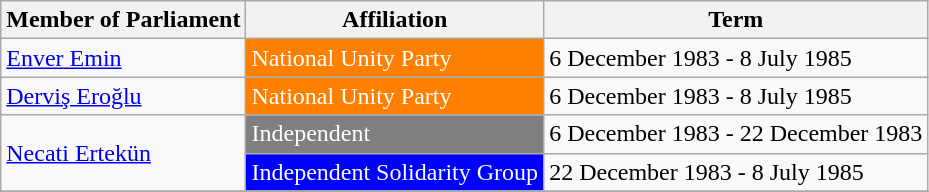<table class="wikitable">
<tr>
<th>Member of Parliament</th>
<th>Affiliation</th>
<th>Term</th>
</tr>
<tr>
<td><a href='#'>Enver Emin</a></td>
<td style="background:#FF7F00; color:white">National Unity Party</td>
<td>6 December 1983 - 8 July 1985</td>
</tr>
<tr>
<td><a href='#'>Derviş Eroğlu</a></td>
<td style="background:#FF7F00; color:white">National Unity Party</td>
<td>6 December 1983 - 8 July 1985</td>
</tr>
<tr>
<td rowspan=2><a href='#'>Necati Ertekün</a></td>
<td style="background:gray; color:white">Independent</td>
<td>6 December 1983 - 22 December 1983</td>
</tr>
<tr>
<td style="background:blue; color:white">Independent Solidarity Group</td>
<td>22 December 1983 - 8 July 1985</td>
</tr>
<tr>
</tr>
</table>
